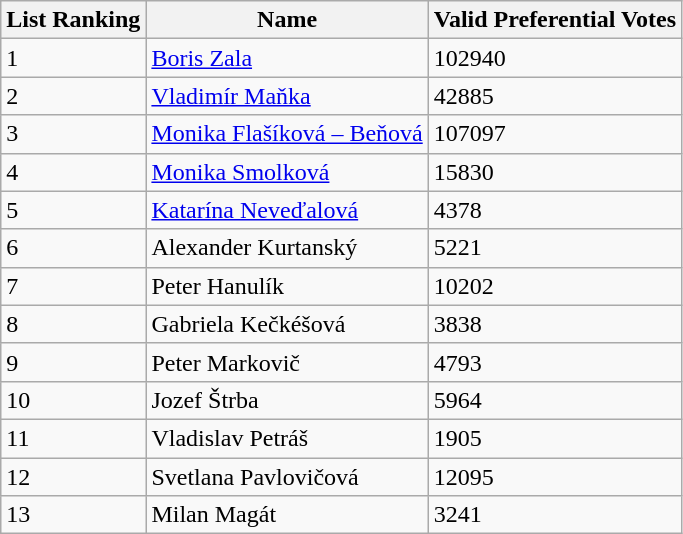<table class="wikitable sortable">
<tr class=>
<th>List Ranking</th>
<th>Name</th>
<th>Valid Preferential Votes</th>
</tr>
<tr>
<td>1</td>
<td><a href='#'>Boris Zala</a></td>
<td>102940</td>
</tr>
<tr>
<td>2</td>
<td><a href='#'>Vladimír Maňka</a></td>
<td>42885</td>
</tr>
<tr>
<td>3</td>
<td><a href='#'>Monika Flašíková – Beňová</a></td>
<td>107097</td>
</tr>
<tr>
<td>4</td>
<td><a href='#'>Monika Smolková</a></td>
<td>15830</td>
</tr>
<tr>
<td>5</td>
<td><a href='#'>Katarína Neveďalová</a></td>
<td>4378</td>
</tr>
<tr>
<td>6</td>
<td>Alexander Kurtanský</td>
<td>5221</td>
</tr>
<tr>
<td>7</td>
<td>Peter Hanulík</td>
<td>10202</td>
</tr>
<tr>
<td>8</td>
<td>Gabriela Kečkéšová</td>
<td>3838</td>
</tr>
<tr>
<td>9</td>
<td>Peter Markovič</td>
<td>4793</td>
</tr>
<tr>
<td>10</td>
<td>Jozef Štrba</td>
<td>5964</td>
</tr>
<tr>
<td>11</td>
<td>Vladislav Petráš</td>
<td>1905</td>
</tr>
<tr>
<td>12</td>
<td>Svetlana Pavlovičová</td>
<td>12095</td>
</tr>
<tr>
<td>13</td>
<td>Milan Magát</td>
<td>3241</td>
</tr>
</table>
